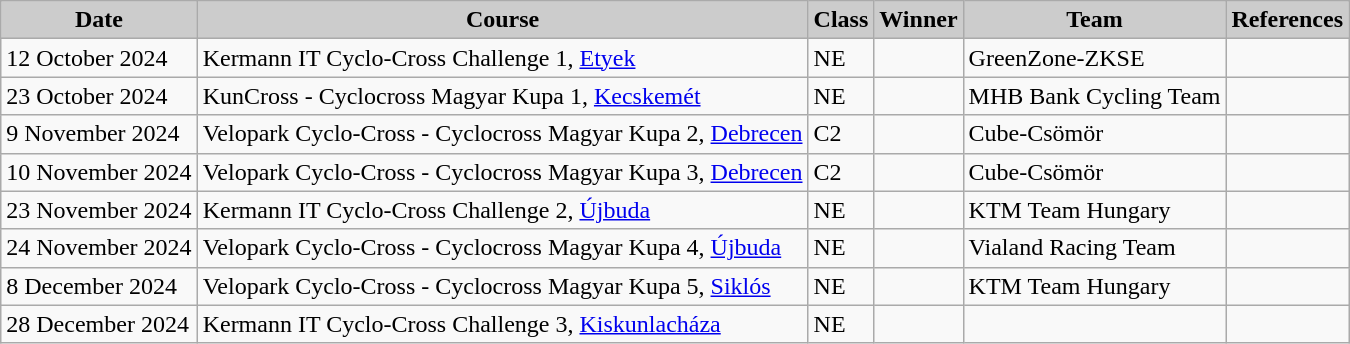<table class="wikitable sortable alternance ">
<tr>
<th scope="col" style="background-color:#CCCCCC;">Date</th>
<th scope="col" style="background-color:#CCCCCC;">Course</th>
<th scope="col" style="background-color:#CCCCCC;">Class</th>
<th scope="col" style="background-color:#CCCCCC;">Winner</th>
<th scope="col" style="background-color:#CCCCCC;">Team</th>
<th scope="col" style="background-color:#CCCCCC;">References</th>
</tr>
<tr>
<td>12 October 2024</td>
<td> Kermann IT Cyclo-Cross Challenge 1, <a href='#'>Etyek</a></td>
<td>NE</td>
<td></td>
<td>GreenZone-ZKSE</td>
<td></td>
</tr>
<tr>
<td>23 October 2024</td>
<td> KunCross - Cyclocross Magyar Kupa 1, <a href='#'>Kecskemét</a></td>
<td>NE</td>
<td></td>
<td>MHB Bank Cycling Team</td>
<td></td>
</tr>
<tr>
<td>9 November 2024</td>
<td> Velopark Cyclo-Cross - Cyclocross Magyar Kupa 2, <a href='#'>Debrecen</a></td>
<td>C2</td>
<td></td>
<td>Cube-Csömör</td>
<td></td>
</tr>
<tr>
<td>10 November 2024</td>
<td> Velopark Cyclo-Cross - Cyclocross Magyar Kupa 3, <a href='#'>Debrecen</a></td>
<td>C2</td>
<td></td>
<td>Cube-Csömör</td>
<td></td>
</tr>
<tr>
<td>23 November 2024</td>
<td> Kermann IT Cyclo-Cross Challenge 2, <a href='#'>Újbuda</a></td>
<td>NE</td>
<td></td>
<td>KTM Team Hungary</td>
<td></td>
</tr>
<tr>
<td>24 November 2024</td>
<td> Velopark Cyclo-Cross - Cyclocross Magyar Kupa 4, <a href='#'>Újbuda</a></td>
<td>NE</td>
<td></td>
<td>Vialand Racing Team</td>
<td></td>
</tr>
<tr>
<td>8 December 2024</td>
<td> Velopark Cyclo-Cross - Cyclocross Magyar Kupa 5, <a href='#'>Siklós</a></td>
<td>NE</td>
<td></td>
<td>KTM Team Hungary</td>
<td></td>
</tr>
<tr>
<td>28 December 2024</td>
<td> Kermann IT Cyclo-Cross Challenge 3, <a href='#'>Kiskunlacháza</a></td>
<td>NE</td>
<td></td>
<td></td>
<td></td>
</tr>
</table>
